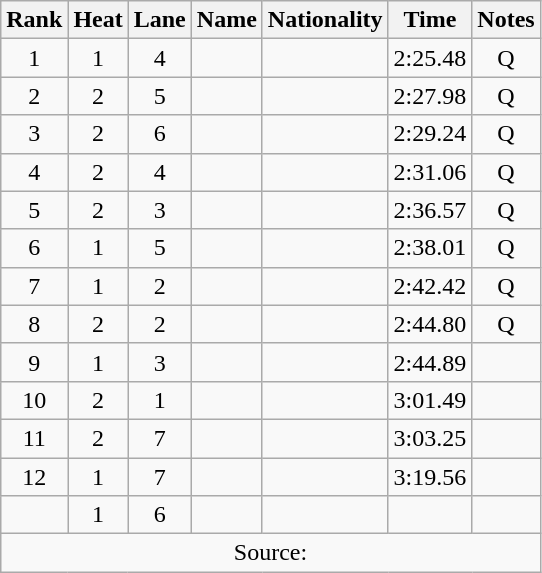<table class="wikitable sortable" style="text-align:center">
<tr>
<th>Rank</th>
<th>Heat</th>
<th>Lane</th>
<th>Name</th>
<th>Nationality</th>
<th>Time</th>
<th>Notes</th>
</tr>
<tr>
<td>1</td>
<td>1</td>
<td>4</td>
<td></td>
<td align="left"></td>
<td>2:25.48</td>
<td>Q</td>
</tr>
<tr>
<td>2</td>
<td>2</td>
<td>5</td>
<td></td>
<td align="left"></td>
<td>2:27.98</td>
<td>Q</td>
</tr>
<tr>
<td>3</td>
<td>2</td>
<td>6</td>
<td></td>
<td align="left"></td>
<td>2:29.24</td>
<td>Q</td>
</tr>
<tr>
<td>4</td>
<td>2</td>
<td>4</td>
<td></td>
<td align="left"></td>
<td>2:31.06</td>
<td>Q</td>
</tr>
<tr>
<td>5</td>
<td>2</td>
<td>3</td>
<td></td>
<td align="left"></td>
<td>2:36.57</td>
<td>Q</td>
</tr>
<tr>
<td>6</td>
<td>1</td>
<td>5</td>
<td></td>
<td align="left"></td>
<td>2:38.01</td>
<td>Q</td>
</tr>
<tr>
<td>7</td>
<td>1</td>
<td>2</td>
<td></td>
<td align="left"></td>
<td>2:42.42</td>
<td>Q</td>
</tr>
<tr>
<td>8</td>
<td>2</td>
<td>2</td>
<td></td>
<td align="left"></td>
<td>2:44.80</td>
<td>Q</td>
</tr>
<tr>
<td>9</td>
<td>1</td>
<td>3</td>
<td></td>
<td align="left"></td>
<td>2:44.89</td>
<td></td>
</tr>
<tr>
<td>10</td>
<td>2</td>
<td>1</td>
<td></td>
<td align="left"></td>
<td>3:01.49</td>
<td></td>
</tr>
<tr>
<td>11</td>
<td>2</td>
<td>7</td>
<td></td>
<td align="left"></td>
<td>3:03.25</td>
<td></td>
</tr>
<tr>
<td>12</td>
<td>1</td>
<td>7</td>
<td></td>
<td align="left"></td>
<td>3:19.56</td>
<td></td>
</tr>
<tr>
<td></td>
<td>1</td>
<td>6</td>
<td></td>
<td align=left></td>
<td></td>
<td></td>
</tr>
<tr>
<td colspan="7">Source:</td>
</tr>
</table>
